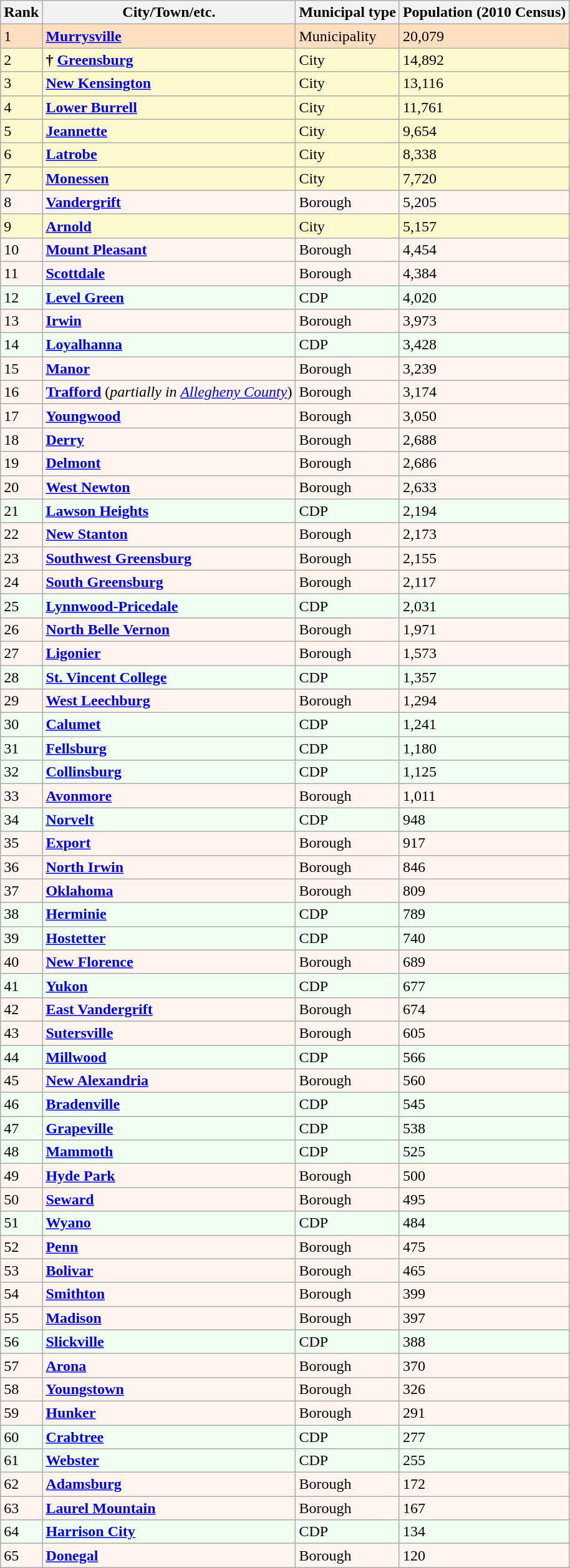<table class="wikitable sortable">
<tr>
<th>Rank</th>
<th>City/Town/etc.</th>
<th>Municipal type</th>
<th>Population (2010 Census)</th>
</tr>
<tr style="background-color:#FFDFBF;">
<td>1</td>
<td><strong><a href='#'>Murrysville</a></strong></td>
<td>Municipality</td>
<td>20,079</td>
</tr>
<tr style="background-color:#FFFACD;">
<td>2</td>
<td><strong>†</strong> <strong><a href='#'>Greensburg</a></strong></td>
<td>City</td>
<td>14,892</td>
</tr>
<tr style="background-color:#FFFACD;">
<td>3</td>
<td><strong><a href='#'>New Kensington</a></strong></td>
<td>City</td>
<td>13,116</td>
</tr>
<tr style="background-color:#FFFACD;">
<td>4</td>
<td><strong><a href='#'>Lower Burrell</a></strong></td>
<td>City</td>
<td>11,761</td>
</tr>
<tr style="background-color:#FFFACD;">
<td>5</td>
<td><strong><a href='#'>Jeannette</a></strong></td>
<td>City</td>
<td>9,654</td>
</tr>
<tr style="background-color:#FFFACD;">
<td>6</td>
<td><strong><a href='#'>Latrobe</a></strong></td>
<td>City</td>
<td>8,338</td>
</tr>
<tr style="background-color:#FFFACD;">
<td>7</td>
<td><strong><a href='#'>Monessen</a></strong></td>
<td>City</td>
<td>7,720</td>
</tr>
<tr style="background-color:#FFF5EE;">
<td>8</td>
<td><strong><a href='#'>Vandergrift</a></strong></td>
<td>Borough</td>
<td>5,205</td>
</tr>
<tr style="background-color:#FFFACD;">
<td>9</td>
<td><strong><a href='#'>Arnold</a></strong></td>
<td>City</td>
<td>5,157</td>
</tr>
<tr style="background-color:#FFF5EE;">
<td>10</td>
<td><strong><a href='#'>Mount Pleasant</a></strong></td>
<td>Borough</td>
<td>4,454</td>
</tr>
<tr style="background-color:#FFF5EE;">
<td>11</td>
<td><strong><a href='#'>Scottdale</a></strong></td>
<td>Borough</td>
<td>4,384</td>
</tr>
<tr style="background-color:#F0FFF0;">
<td>12</td>
<td><strong><a href='#'>Level Green</a></strong></td>
<td>CDP</td>
<td>4,020</td>
</tr>
<tr style="background-color:#FFF5EE;">
<td>13</td>
<td><strong><a href='#'>Irwin</a></strong></td>
<td>Borough</td>
<td>3,973</td>
</tr>
<tr style="background-color:#F0FFF0;">
<td>14</td>
<td><strong><a href='#'>Loyalhanna</a></strong></td>
<td>CDP</td>
<td>3,428</td>
</tr>
<tr style="background-color:#FFF5EE;">
<td>15</td>
<td><strong><a href='#'>Manor</a></strong></td>
<td>Borough</td>
<td>3,239</td>
</tr>
<tr style="background-color:#FFF5EE;">
<td>16</td>
<td><strong><a href='#'>Trafford</a></strong> (<em>partially in <a href='#'>Allegheny County</a></em>)</td>
<td>Borough</td>
<td>3,174</td>
</tr>
<tr style="background-color:#FFF5EE;">
<td>17</td>
<td><strong><a href='#'>Youngwood</a></strong></td>
<td>Borough</td>
<td>3,050</td>
</tr>
<tr style="background-color:#FFF5EE;">
<td>18</td>
<td><strong><a href='#'>Derry</a></strong></td>
<td>Borough</td>
<td>2,688</td>
</tr>
<tr style="background-color:#FFF5EE;">
<td>19</td>
<td><strong><a href='#'>Delmont</a></strong></td>
<td>Borough</td>
<td>2,686</td>
</tr>
<tr style="background-color:#FFF5EE;">
<td>20</td>
<td><strong><a href='#'>West Newton</a></strong></td>
<td>Borough</td>
<td>2,633</td>
</tr>
<tr style="background-color:#F0FFF0;">
<td>21</td>
<td><strong><a href='#'>Lawson Heights</a></strong></td>
<td>CDP</td>
<td>2,194</td>
</tr>
<tr style="background-color:#FFF5EE;">
<td>22</td>
<td><strong><a href='#'>New Stanton</a></strong></td>
<td>Borough</td>
<td>2,173</td>
</tr>
<tr style="background-color:#FFF5EE;">
<td>23</td>
<td><strong><a href='#'>Southwest Greensburg</a></strong></td>
<td>Borough</td>
<td>2,155</td>
</tr>
<tr style="background-color:#FFF5EE;">
<td>24</td>
<td><strong><a href='#'>South Greensburg</a></strong></td>
<td>Borough</td>
<td>2,117</td>
</tr>
<tr style="background-color:#F0FFF0;">
<td>25</td>
<td><strong><a href='#'>Lynnwood-Pricedale</a></strong></td>
<td>CDP</td>
<td>2,031</td>
</tr>
<tr style="background-color:#FFF5EE;">
<td>26</td>
<td><strong><a href='#'>North Belle Vernon</a></strong></td>
<td>Borough</td>
<td>1,971</td>
</tr>
<tr style="background-color:#FFF5EE;">
<td>27</td>
<td><strong><a href='#'>Ligonier</a></strong></td>
<td>Borough</td>
<td>1,573</td>
</tr>
<tr style="background-color:#F0FFF0;">
<td>28</td>
<td><strong><a href='#'>St. Vincent College</a></strong></td>
<td>CDP</td>
<td>1,357</td>
</tr>
<tr style="background-color:#FFF5EE;">
<td>29</td>
<td><strong><a href='#'>West Leechburg</a></strong></td>
<td>Borough</td>
<td>1,294</td>
</tr>
<tr style="background-color:#F0FFF0;">
<td>30</td>
<td><strong><a href='#'>Calumet</a></strong></td>
<td>CDP</td>
<td>1,241</td>
</tr>
<tr style="background-color:#F0FFF0;">
<td>31</td>
<td><strong><a href='#'>Fellsburg</a></strong></td>
<td>CDP</td>
<td>1,180</td>
</tr>
<tr style="background-color:#F0FFF0;">
<td>32</td>
<td><strong><a href='#'>Collinsburg</a></strong></td>
<td>CDP</td>
<td>1,125</td>
</tr>
<tr style="background-color:#FFF5EE;">
<td>33</td>
<td><strong><a href='#'>Avonmore</a></strong></td>
<td>Borough</td>
<td>1,011</td>
</tr>
<tr style="background-color:#F0FFF0;">
<td>34</td>
<td><strong><a href='#'>Norvelt</a></strong></td>
<td>CDP</td>
<td>948</td>
</tr>
<tr style="background-color:#FFF5EE;">
<td>35</td>
<td><strong><a href='#'>Export</a></strong></td>
<td>Borough</td>
<td>917</td>
</tr>
<tr style="background-color:#FFF5EE;">
<td>36</td>
<td><strong><a href='#'>North Irwin</a></strong></td>
<td>Borough</td>
<td>846</td>
</tr>
<tr style="background-color:#FFF5EE;">
<td>37</td>
<td><strong><a href='#'>Oklahoma</a></strong></td>
<td>Borough</td>
<td>809</td>
</tr>
<tr style="background-color:#F0FFF0;">
<td>38</td>
<td><strong><a href='#'>Herminie</a></strong></td>
<td>CDP</td>
<td>789</td>
</tr>
<tr style="background-color:#F0FFF0;">
<td>39</td>
<td><strong><a href='#'>Hostetter</a></strong></td>
<td>CDP</td>
<td>740</td>
</tr>
<tr style="background-color:#FFF5EE;">
<td>40</td>
<td><strong><a href='#'>New Florence</a></strong></td>
<td>Borough</td>
<td>689</td>
</tr>
<tr style="background-color:#F0FFF0;">
<td>41</td>
<td><strong><a href='#'>Yukon</a></strong></td>
<td>CDP</td>
<td>677</td>
</tr>
<tr style="background-color:#FFF5EE;">
<td>42</td>
<td><strong><a href='#'>East Vandergrift</a></strong></td>
<td>Borough</td>
<td>674</td>
</tr>
<tr style="background-color:#FFF5EE;">
<td>43</td>
<td><strong><a href='#'>Sutersville</a></strong></td>
<td>Borough</td>
<td>605</td>
</tr>
<tr style="background-color:#F0FFF0;">
<td>44</td>
<td><strong><a href='#'>Millwood</a></strong></td>
<td>CDP</td>
<td>566</td>
</tr>
<tr style="background-color:#FFF5EE;">
<td>45</td>
<td><strong><a href='#'>New Alexandria</a></strong></td>
<td>Borough</td>
<td>560</td>
</tr>
<tr style="background-color:#F0FFF0;">
<td>46</td>
<td><strong><a href='#'>Bradenville</a></strong></td>
<td>CDP</td>
<td>545</td>
</tr>
<tr style="background-color:#F0FFF0;">
<td>47</td>
<td><strong><a href='#'>Grapeville</a></strong></td>
<td>CDP</td>
<td>538</td>
</tr>
<tr style="background-color:#F0FFF0;">
<td>48</td>
<td><strong><a href='#'>Mammoth</a></strong></td>
<td>CDP</td>
<td>525</td>
</tr>
<tr style="background-color:#FFF5EE;">
<td>49</td>
<td><strong><a href='#'>Hyde Park</a></strong></td>
<td>Borough</td>
<td>500</td>
</tr>
<tr style="background-color:#FFF5EE;">
<td>50</td>
<td><strong><a href='#'>Seward</a></strong></td>
<td>Borough</td>
<td>495</td>
</tr>
<tr style="background-color:#F0FFF0;">
<td>51</td>
<td><strong><a href='#'>Wyano</a></strong></td>
<td>CDP</td>
<td>484</td>
</tr>
<tr style="background-color:#FFF5EE;">
<td>52</td>
<td><strong><a href='#'>Penn</a></strong></td>
<td>Borough</td>
<td>475</td>
</tr>
<tr style="background-color:#FFF5EE;">
<td>53</td>
<td><strong><a href='#'>Bolivar</a></strong></td>
<td>Borough</td>
<td>465</td>
</tr>
<tr style="background-color:#FFF5EE;">
<td>54</td>
<td><strong><a href='#'>Smithton</a></strong></td>
<td>Borough</td>
<td>399</td>
</tr>
<tr style="background-color:#FFF5EE;">
<td>55</td>
<td><strong><a href='#'>Madison</a></strong></td>
<td>Borough</td>
<td>397</td>
</tr>
<tr style="background-color:#F0FFF0;">
<td>56</td>
<td><strong><a href='#'>Slickville</a></strong></td>
<td>CDP</td>
<td>388</td>
</tr>
<tr style="background-color:#FFF5EE;">
<td>57</td>
<td><strong><a href='#'>Arona</a></strong></td>
<td>Borough</td>
<td>370</td>
</tr>
<tr style="background-color:#FFF5EE;">
<td>58</td>
<td><strong><a href='#'>Youngstown</a></strong></td>
<td>Borough</td>
<td>326</td>
</tr>
<tr style="background-color:#FFF5EE;">
<td>59</td>
<td><strong><a href='#'>Hunker</a></strong></td>
<td>Borough</td>
<td>291</td>
</tr>
<tr style="background-color:#F0FFF0;">
<td>60</td>
<td><strong><a href='#'>Crabtree</a></strong></td>
<td>CDP</td>
<td>277</td>
</tr>
<tr style="background-color:#F0FFF0;">
<td>61</td>
<td><strong><a href='#'>Webster</a></strong></td>
<td>CDP</td>
<td>255</td>
</tr>
<tr style="background-color:#FFF5EE;">
<td>62</td>
<td><strong><a href='#'>Adamsburg</a></strong></td>
<td>Borough</td>
<td>172</td>
</tr>
<tr style="background-color:#FFF5EE;">
<td>63</td>
<td><strong><a href='#'>Laurel Mountain</a></strong></td>
<td>Borough</td>
<td>167</td>
</tr>
<tr style="background-color:#F0FFF0;">
<td>64</td>
<td><strong><a href='#'>Harrison City</a></strong></td>
<td>CDP</td>
<td>134</td>
</tr>
<tr style="background-color:#FFF5EE;">
<td>65</td>
<td><strong><a href='#'>Donegal</a></strong></td>
<td>Borough</td>
<td>120</td>
</tr>
</table>
